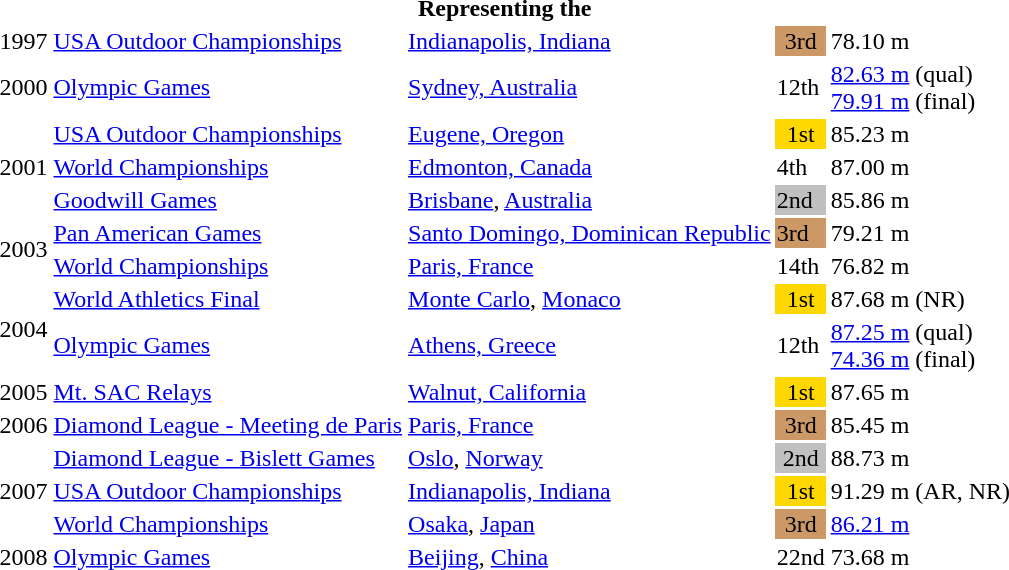<table>
<tr>
<th colspan="5">Representing the </th>
</tr>
<tr>
<td>1997</td>
<td><a href='#'>USA Outdoor Championships</a></td>
<td><a href='#'>Indianapolis, Indiana</a></td>
<td style="background:#c96; text-align:center;">3rd</td>
<td>78.10 m</td>
</tr>
<tr>
<td>2000</td>
<td><a href='#'>Olympic Games</a></td>
<td><a href='#'>Sydney, Australia</a></td>
<td>12th</td>
<td><a href='#'>82.63 m</a> (qual) <br> <a href='#'>79.91 m</a> (final)</td>
</tr>
<tr>
<td rowspan=3>2001</td>
<td><a href='#'>USA Outdoor Championships</a></td>
<td><a href='#'>Eugene, Oregon</a></td>
<td style="background:gold; text-align:center;">1st</td>
<td>85.23 m</td>
</tr>
<tr>
<td><a href='#'>World Championships</a></td>
<td><a href='#'>Edmonton, Canada</a></td>
<td>4th</td>
<td>87.00 m</td>
</tr>
<tr>
<td><a href='#'>Goodwill Games</a></td>
<td><a href='#'>Brisbane</a>, <a href='#'>Australia</a></td>
<td style="background:silver;">2nd</td>
<td>85.86 m</td>
</tr>
<tr>
<td rowspan=2>2003</td>
<td><a href='#'>Pan American Games</a></td>
<td><a href='#'>Santo Domingo, Dominican Republic</a></td>
<td style="background:#c96;">3rd</td>
<td>79.21 m</td>
</tr>
<tr>
<td><a href='#'>World Championships</a></td>
<td><a href='#'>Paris, France</a></td>
<td>14th</td>
<td>76.82 m</td>
</tr>
<tr>
<td rowspan=2>2004</td>
<td><a href='#'>World Athletics Final</a></td>
<td><a href='#'>Monte Carlo</a>, <a href='#'>Monaco</a></td>
<td style="background:gold; text-align:center;">1st</td>
<td>87.68 m (NR)</td>
</tr>
<tr>
<td><a href='#'>Olympic Games</a></td>
<td><a href='#'>Athens, Greece</a></td>
<td>12th</td>
<td><a href='#'>87.25 m</a> (qual) <br> <a href='#'>74.36 m</a> (final)</td>
</tr>
<tr>
<td>2005</td>
<td><a href='#'>Mt. SAC Relays</a></td>
<td><a href='#'>Walnut, California</a></td>
<td style="background:gold; text-align:center;">1st</td>
<td>87.65 m</td>
</tr>
<tr>
<td>2006</td>
<td><a href='#'>Diamond League - Meeting de Paris</a></td>
<td><a href='#'>Paris, France</a></td>
<td style="background:#c96; text-align:center;">3rd</td>
<td>85.45 m</td>
</tr>
<tr>
<td rowspan=3>2007</td>
<td><a href='#'>Diamond League - Bislett Games</a></td>
<td><a href='#'>Oslo</a>, <a href='#'>Norway</a></td>
<td style="background:silver; text-align:center;">2nd</td>
<td>88.73 m</td>
</tr>
<tr>
<td><a href='#'>USA Outdoor Championships</a></td>
<td><a href='#'>Indianapolis, Indiana</a></td>
<td style="background:gold; text-align:center;">1st</td>
<td>91.29 m (AR, NR)</td>
</tr>
<tr>
<td><a href='#'>World Championships</a></td>
<td><a href='#'>Osaka</a>, <a href='#'>Japan</a></td>
<td style="background:#c96; text-align:center;">3rd</td>
<td><a href='#'>86.21 m</a></td>
</tr>
<tr>
<td>2008</td>
<td><a href='#'>Olympic Games</a></td>
<td><a href='#'>Beijing</a>, <a href='#'>China</a></td>
<td style="text-align:center;">22nd</td>
<td>73.68 m</td>
</tr>
</table>
